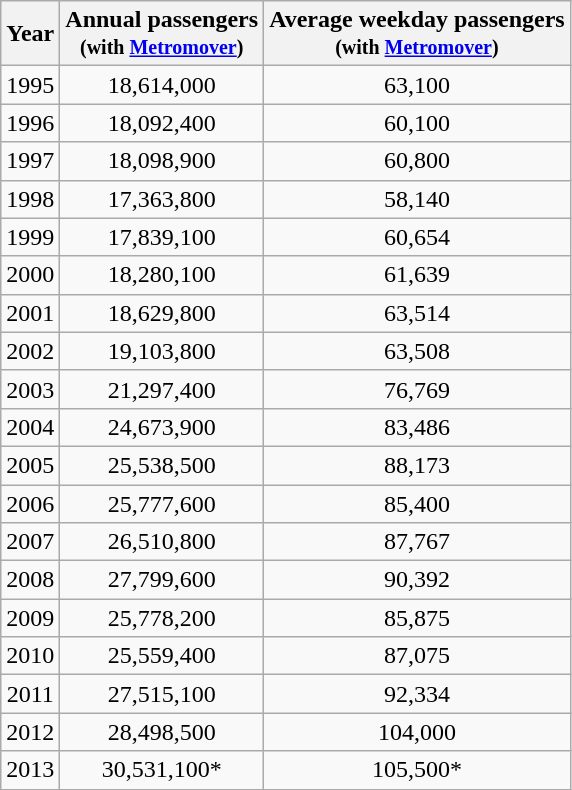<table class="wikitable sortable" style="text-align:center;">
<tr>
<th>Year</th>
<th>Annual passengers<br><small>(with <a href='#'>Metromover</a>)</small></th>
<th>Average weekday passengers<br><small>(with <a href='#'>Metromover</a>)</small></th>
</tr>
<tr>
<td>1995</td>
<td>18,614,000</td>
<td>63,100</td>
</tr>
<tr>
<td>1996</td>
<td>18,092,400</td>
<td>60,100</td>
</tr>
<tr>
<td>1997</td>
<td>18,098,900</td>
<td>60,800</td>
</tr>
<tr>
<td>1998</td>
<td>17,363,800</td>
<td>58,140</td>
</tr>
<tr>
<td>1999</td>
<td>17,839,100</td>
<td>60,654</td>
</tr>
<tr>
<td>2000</td>
<td>18,280,100</td>
<td>61,639</td>
</tr>
<tr>
<td>2001</td>
<td>18,629,800</td>
<td>63,514</td>
</tr>
<tr>
<td>2002</td>
<td>19,103,800</td>
<td>63,508</td>
</tr>
<tr>
<td>2003</td>
<td>21,297,400</td>
<td>76,769</td>
</tr>
<tr>
<td>2004</td>
<td>24,673,900</td>
<td>83,486</td>
</tr>
<tr>
<td>2005</td>
<td>25,538,500</td>
<td>88,173</td>
</tr>
<tr>
<td>2006</td>
<td>25,777,600</td>
<td>85,400</td>
</tr>
<tr>
<td>2007</td>
<td>26,510,800</td>
<td>87,767</td>
</tr>
<tr>
<td>2008</td>
<td>27,799,600</td>
<td>90,392</td>
</tr>
<tr>
<td>2009</td>
<td>25,778,200</td>
<td>85,875</td>
</tr>
<tr>
<td>2010</td>
<td>25,559,400</td>
<td>87,075</td>
</tr>
<tr>
<td>2011</td>
<td>27,515,100</td>
<td>92,334</td>
</tr>
<tr>
<td>2012</td>
<td>28,498,500</td>
<td>104,000</td>
</tr>
<tr>
<td>2013</td>
<td>30,531,100*</td>
<td>105,500*</td>
</tr>
</table>
